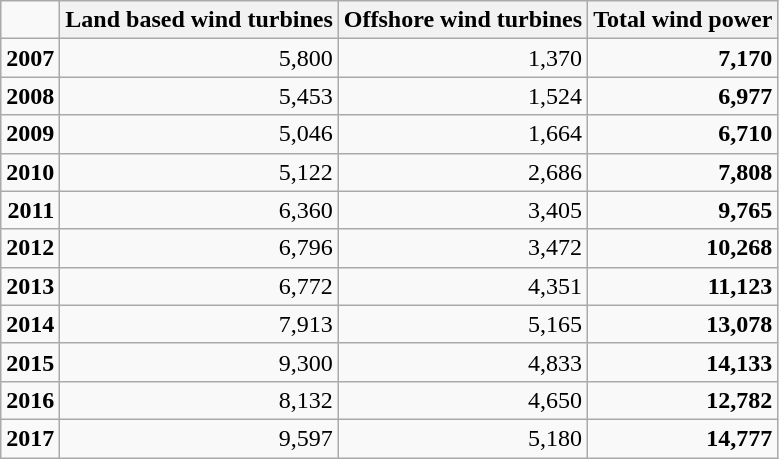<table class="wikitable" style="text-align: right">
<tr>
<td></td>
<th>Land based wind turbines</th>
<th>Offshore wind turbines</th>
<th>Total wind power</th>
</tr>
<tr>
<td><strong>2007</strong></td>
<td>5,800</td>
<td>1,370</td>
<td><strong>7,170</strong></td>
</tr>
<tr>
<td><strong>2008</strong></td>
<td>5,453</td>
<td>1,524</td>
<td><strong>6,977</strong></td>
</tr>
<tr>
<td><strong>2009</strong></td>
<td>5,046</td>
<td>1,664</td>
<td><strong>6,710</strong></td>
</tr>
<tr>
<td><strong>2010</strong></td>
<td>5,122</td>
<td>2,686</td>
<td><strong>7,808</strong></td>
</tr>
<tr>
<td><strong>2011</strong></td>
<td>6,360</td>
<td>3,405</td>
<td><strong>9,765</strong></td>
</tr>
<tr>
<td><strong>2012</strong></td>
<td>6,796</td>
<td>3,472</td>
<td><strong>10,268</strong></td>
</tr>
<tr>
<td><strong>2013</strong></td>
<td>6,772</td>
<td>4,351</td>
<td><strong>11,123</strong></td>
</tr>
<tr>
<td><strong>2014</strong></td>
<td>7,913</td>
<td>5,165</td>
<td><strong>13,078</strong></td>
</tr>
<tr>
<td><strong>2015</strong></td>
<td>9,300</td>
<td>4,833</td>
<td><strong>14,133</strong></td>
</tr>
<tr>
<td><strong>2016</strong></td>
<td>8,132</td>
<td>4,650</td>
<td><strong>12,782</strong></td>
</tr>
<tr>
<td><strong>2017</strong></td>
<td>9,597</td>
<td>5,180</td>
<td><strong>14,777</strong></td>
</tr>
</table>
